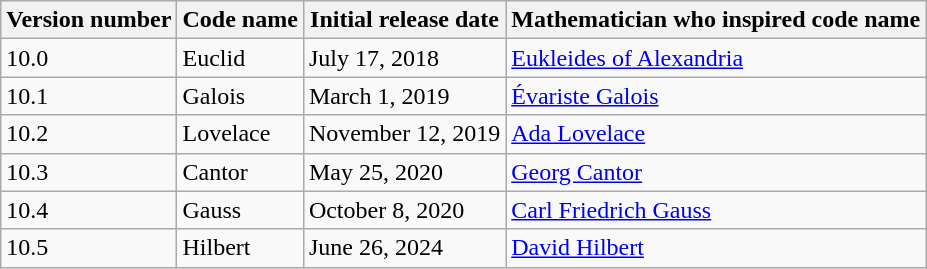<table class="wikitable">
<tr>
<th>Version number</th>
<th>Code name</th>
<th>Initial release date</th>
<th>Mathematician who inspired code name</th>
</tr>
<tr>
<td>10.0</td>
<td>Euclid</td>
<td>July 17, 2018</td>
<td><a href='#'>Eukleides of Alexandria</a></td>
</tr>
<tr>
<td>10.1</td>
<td>Galois</td>
<td>March 1, 2019</td>
<td><a href='#'>Évariste Galois</a></td>
</tr>
<tr>
<td>10.2</td>
<td>Lovelace</td>
<td>November 12, 2019</td>
<td><a href='#'>Ada Lovelace</a></td>
</tr>
<tr>
<td>10.3</td>
<td>Cantor</td>
<td>May 25, 2020</td>
<td><a href='#'>Georg Cantor</a></td>
</tr>
<tr>
<td>10.4</td>
<td>Gauss</td>
<td>October 8, 2020</td>
<td><a href='#'>Carl Friedrich Gauss</a></td>
</tr>
<tr>
<td>10.5</td>
<td>Hilbert</td>
<td>June 26, 2024</td>
<td><a href='#'>David Hilbert</a></td>
</tr>
</table>
